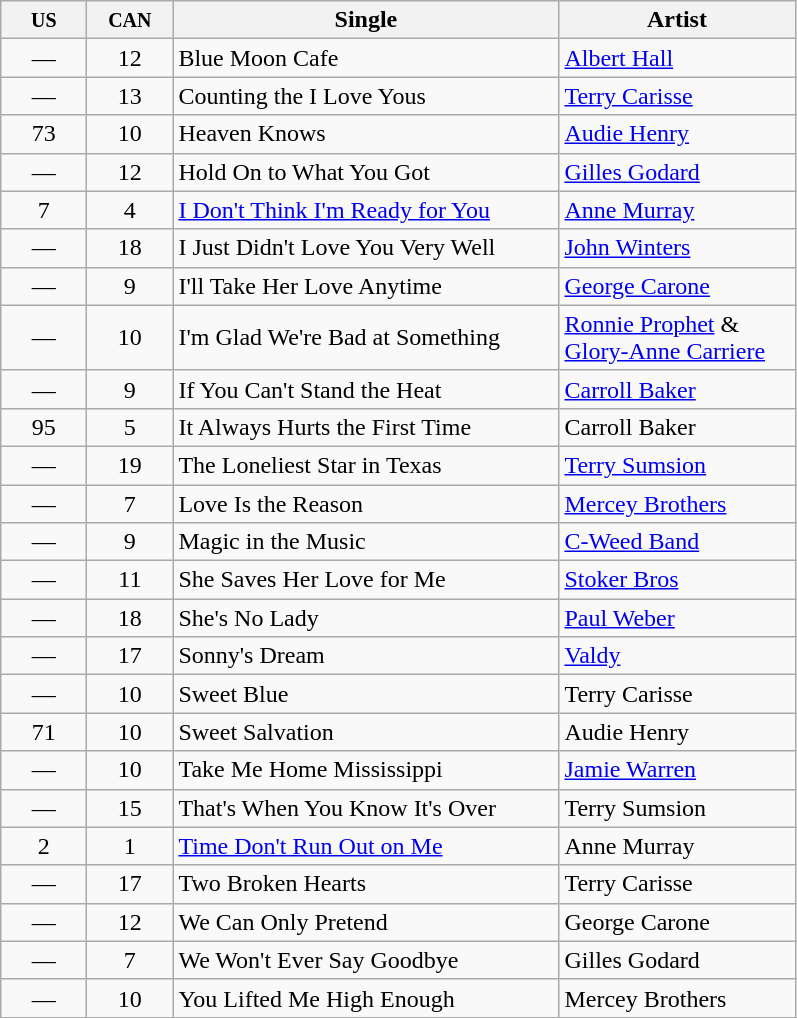<table class="wikitable sortable">
<tr>
<th width="50"><small>US</small></th>
<th width="50"><small>CAN</small></th>
<th style="width:250px;">Single</th>
<th style="width:150px;">Artist</th>
</tr>
<tr>
<td style="text-align:center;">—</td>
<td style="text-align:center;">12</td>
<td>Blue Moon Cafe</td>
<td><a href='#'>Albert Hall</a></td>
</tr>
<tr>
<td style="text-align:center;">—</td>
<td style="text-align:center;">13</td>
<td>Counting the I Love Yous</td>
<td><a href='#'>Terry Carisse</a></td>
</tr>
<tr>
<td style="text-align:center;">73</td>
<td style="text-align:center;">10</td>
<td>Heaven Knows</td>
<td><a href='#'>Audie Henry</a></td>
</tr>
<tr>
<td style="text-align:center;">—</td>
<td style="text-align:center;">12</td>
<td>Hold On to What You Got</td>
<td><a href='#'>Gilles Godard</a></td>
</tr>
<tr>
<td style="text-align:center;">7</td>
<td style="text-align:center;">4</td>
<td><a href='#'>I Don't Think I'm Ready for You</a></td>
<td><a href='#'>Anne Murray</a></td>
</tr>
<tr>
<td style="text-align:center;">—</td>
<td style="text-align:center;">18</td>
<td>I Just Didn't Love You Very Well</td>
<td><a href='#'>John Winters</a></td>
</tr>
<tr>
<td style="text-align:center;">—</td>
<td style="text-align:center;">9</td>
<td>I'll Take Her Love Anytime</td>
<td><a href='#'>George Carone</a></td>
</tr>
<tr>
<td style="text-align:center;">—</td>
<td style="text-align:center;">10</td>
<td>I'm Glad We're Bad at Something</td>
<td><a href='#'>Ronnie Prophet</a> & <a href='#'>Glory-Anne Carriere</a></td>
</tr>
<tr>
<td style="text-align:center;">—</td>
<td style="text-align:center;">9</td>
<td>If You Can't Stand the Heat</td>
<td><a href='#'>Carroll Baker</a></td>
</tr>
<tr>
<td style="text-align:center;">95</td>
<td style="text-align:center;">5</td>
<td>It Always Hurts the First Time</td>
<td>Carroll Baker</td>
</tr>
<tr>
<td style="text-align:center;">—</td>
<td style="text-align:center;">19</td>
<td>The Loneliest Star in Texas</td>
<td><a href='#'>Terry Sumsion</a></td>
</tr>
<tr>
<td style="text-align:center;">—</td>
<td style="text-align:center;">7</td>
<td>Love Is the Reason</td>
<td><a href='#'>Mercey Brothers</a></td>
</tr>
<tr>
<td style="text-align:center;">—</td>
<td style="text-align:center;">9</td>
<td>Magic in the Music</td>
<td><a href='#'>C-Weed Band</a></td>
</tr>
<tr>
<td style="text-align:center;">—</td>
<td style="text-align:center;">11</td>
<td>She Saves Her Love for Me</td>
<td><a href='#'>Stoker Bros</a></td>
</tr>
<tr>
<td style="text-align:center;">—</td>
<td style="text-align:center;">18</td>
<td>She's No Lady</td>
<td><a href='#'>Paul Weber</a></td>
</tr>
<tr>
<td style="text-align:center;">—</td>
<td style="text-align:center;">17</td>
<td>Sonny's Dream</td>
<td><a href='#'>Valdy</a></td>
</tr>
<tr>
<td style="text-align:center;">—</td>
<td style="text-align:center;">10</td>
<td>Sweet Blue</td>
<td>Terry Carisse</td>
</tr>
<tr>
<td style="text-align:center;">71</td>
<td style="text-align:center;">10</td>
<td>Sweet Salvation</td>
<td>Audie Henry</td>
</tr>
<tr>
<td style="text-align:center;">—</td>
<td style="text-align:center;">10</td>
<td>Take Me Home Mississippi</td>
<td><a href='#'>Jamie Warren</a></td>
</tr>
<tr>
<td style="text-align:center;">—</td>
<td style="text-align:center;">15</td>
<td>That's When You Know It's Over</td>
<td>Terry Sumsion</td>
</tr>
<tr>
<td style="text-align:center;">2</td>
<td style="text-align:center;">1</td>
<td><a href='#'>Time Don't Run Out on Me</a></td>
<td>Anne Murray</td>
</tr>
<tr>
<td style="text-align:center;">—</td>
<td style="text-align:center;">17</td>
<td>Two Broken Hearts</td>
<td>Terry Carisse</td>
</tr>
<tr>
<td style="text-align:center;">—</td>
<td style="text-align:center;">12</td>
<td>We Can Only Pretend</td>
<td>George Carone</td>
</tr>
<tr>
<td style="text-align:center;">—</td>
<td style="text-align:center;">7</td>
<td>We Won't Ever Say Goodbye</td>
<td>Gilles Godard</td>
</tr>
<tr>
<td style="text-align:center;">—</td>
<td style="text-align:center;">10</td>
<td>You Lifted Me High Enough</td>
<td>Mercey Brothers</td>
</tr>
</table>
